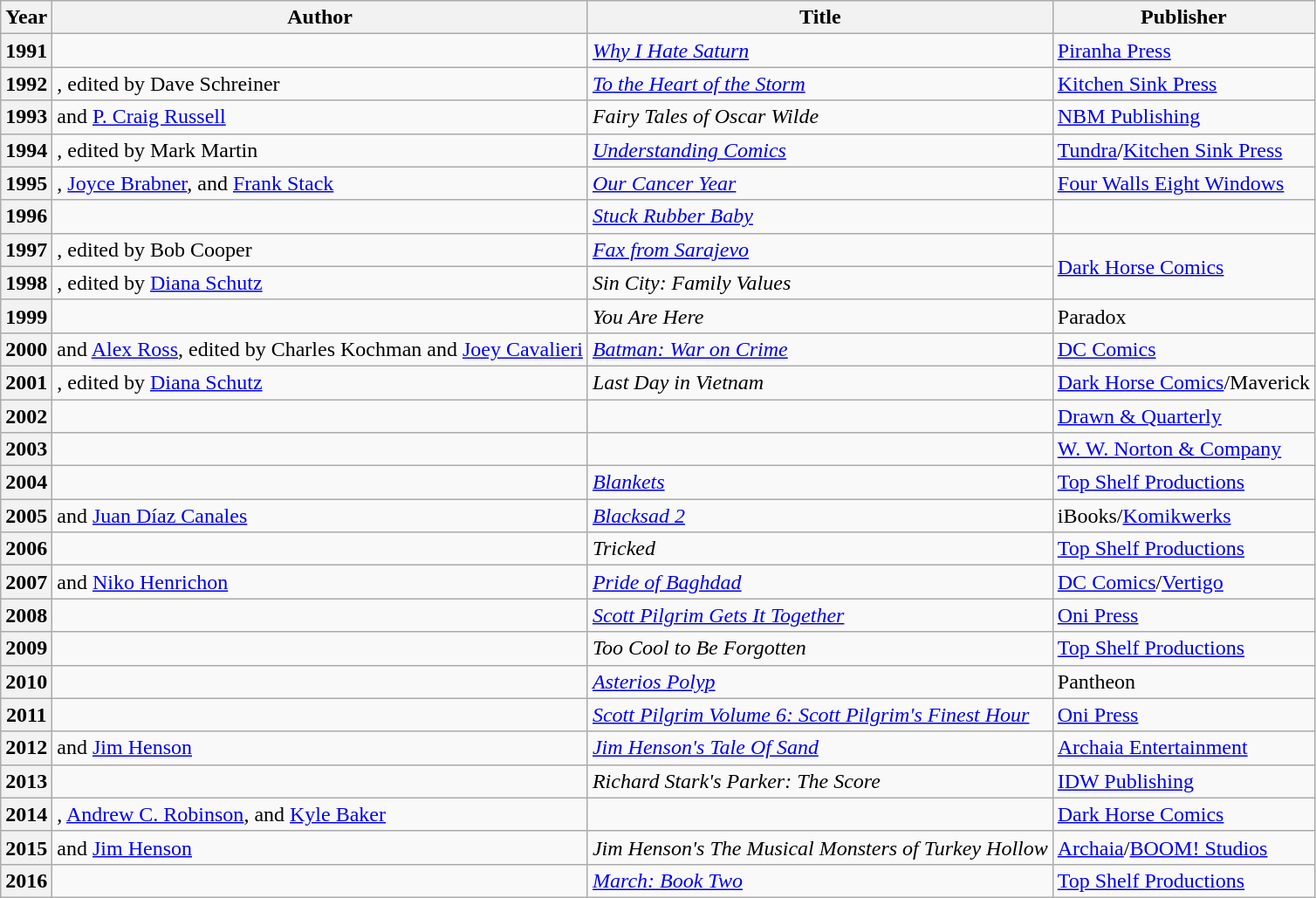<table class="wikitable sortable mw-collapsible">
<tr>
<th>Year</th>
<th>Author</th>
<th>Title</th>
<th>Publisher</th>
</tr>
<tr>
<th>1991</th>
<td></td>
<td><em><a href='#'>Why I Hate Saturn</a></em></td>
<td><a href='#'>Piranha Press</a></td>
</tr>
<tr>
<th>1992</th>
<td>, edited by Dave Schreiner</td>
<td><em><a href='#'>To the Heart of the Storm</a></em></td>
<td><a href='#'>Kitchen Sink Press</a></td>
</tr>
<tr>
<th>1993</th>
<td> and <a href='#'>P. Craig Russell</a></td>
<td><em>Fairy Tales of Oscar Wilde</em></td>
<td><a href='#'>NBM Publishing</a></td>
</tr>
<tr>
<th>1994</th>
<td>, edited by Mark Martin</td>
<td><em><a href='#'>Understanding Comics</a></em></td>
<td><a href='#'>Tundra</a>/<a href='#'>Kitchen Sink Press</a></td>
</tr>
<tr>
<th>1995</th>
<td>, <a href='#'>Joyce Brabner</a>, and <a href='#'>Frank Stack</a></td>
<td><em><a href='#'>Our Cancer Year</a></em></td>
<td><a href='#'>Four Walls Eight Windows</a></td>
</tr>
<tr>
<th>1996</th>
<td></td>
<td><em><a href='#'>Stuck Rubber Baby</a></em></td>
<td></td>
</tr>
<tr>
<th>1997</th>
<td>, edited by Bob Cooper</td>
<td><em><a href='#'>Fax from Sarajevo</a></em></td>
<td rowspan="2"><a href='#'>Dark Horse Comics</a></td>
</tr>
<tr>
<th>1998</th>
<td>, edited by <a href='#'>Diana Schutz</a></td>
<td><em>Sin City: Family Values</em></td>
</tr>
<tr>
<th>1999</th>
<td></td>
<td><em>You Are Here</em></td>
<td>Paradox</td>
</tr>
<tr>
<th>2000</th>
<td> and <a href='#'>Alex Ross</a>, edited by Charles Kochman and <a href='#'>Joey Cavalieri</a></td>
<td><em><a href='#'>Batman: War on Crime</a></em></td>
<td><a href='#'>DC Comics</a></td>
</tr>
<tr>
<th>2001</th>
<td>, edited by <a href='#'>Diana Schutz</a></td>
<td><em>Last Day in Vietnam</em></td>
<td><a href='#'>Dark Horse Comics</a>/Maverick</td>
</tr>
<tr>
<th>2002</th>
<td></td>
<td><em></em></td>
<td><a href='#'>Drawn & Quarterly</a></td>
</tr>
<tr>
<th>2003</th>
<td></td>
<td><em></em></td>
<td><a href='#'>W. W. Norton & Company</a></td>
</tr>
<tr>
<th>2004</th>
<td></td>
<td><em><a href='#'>Blankets</a></em></td>
<td><a href='#'>Top Shelf Productions</a></td>
</tr>
<tr>
<th>2005</th>
<td> and <a href='#'>Juan Díaz Canales</a></td>
<td><em><a href='#'>Blacksad 2</a></em></td>
<td>iBooks/<a href='#'>Komikwerks</a></td>
</tr>
<tr>
<th>2006</th>
<td></td>
<td><em>Tricked</em></td>
<td><a href='#'>Top Shelf Productions</a></td>
</tr>
<tr>
<th>2007</th>
<td> and <a href='#'>Niko Henrichon</a></td>
<td><em><a href='#'>Pride of Baghdad</a></em></td>
<td><a href='#'>DC Comics</a>/<a href='#'>Vertigo</a></td>
</tr>
<tr>
<th>2008</th>
<td></td>
<td><em><a href='#'>Scott Pilgrim Gets It Together</a></em></td>
<td><a href='#'>Oni Press</a></td>
</tr>
<tr>
<th>2009</th>
<td></td>
<td><em>Too Cool to Be Forgotten</em></td>
<td><a href='#'>Top Shelf Productions</a></td>
</tr>
<tr>
<th>2010</th>
<td></td>
<td><em><a href='#'>Asterios Polyp</a></em></td>
<td>Pantheon</td>
</tr>
<tr>
<th>2011</th>
<td></td>
<td><em><a href='#'>Scott Pilgrim Volume 6: Scott Pilgrim's Finest Hour</a></em></td>
<td><a href='#'>Oni Press</a></td>
</tr>
<tr>
<th>2012</th>
<td> and <a href='#'>Jim Henson</a></td>
<td><em><a href='#'>Jim Henson's Tale Of Sand</a></em></td>
<td><a href='#'>Archaia Entertainment</a></td>
</tr>
<tr>
<th>2013</th>
<td></td>
<td><em>Richard Stark's Parker: The Score</em></td>
<td><a href='#'>IDW Publishing</a></td>
</tr>
<tr>
<th>2014</th>
<td>, <a href='#'>Andrew C. Robinson</a>, and <a href='#'>Kyle Baker</a></td>
<td><em></em></td>
<td><a href='#'>Dark Horse Comics</a></td>
</tr>
<tr>
<th>2015</th>
<td> and <a href='#'>Jim Henson</a></td>
<td><em>Jim Henson's The Musical Monsters of Turkey Hollow</em></td>
<td><a href='#'>Archaia</a>/<a href='#'>BOOM! Studios</a></td>
</tr>
<tr>
<th>2016</th>
<td></td>
<td><em><a href='#'>March: Book Two</a></em></td>
<td><a href='#'>Top Shelf Productions</a></td>
</tr>
</table>
